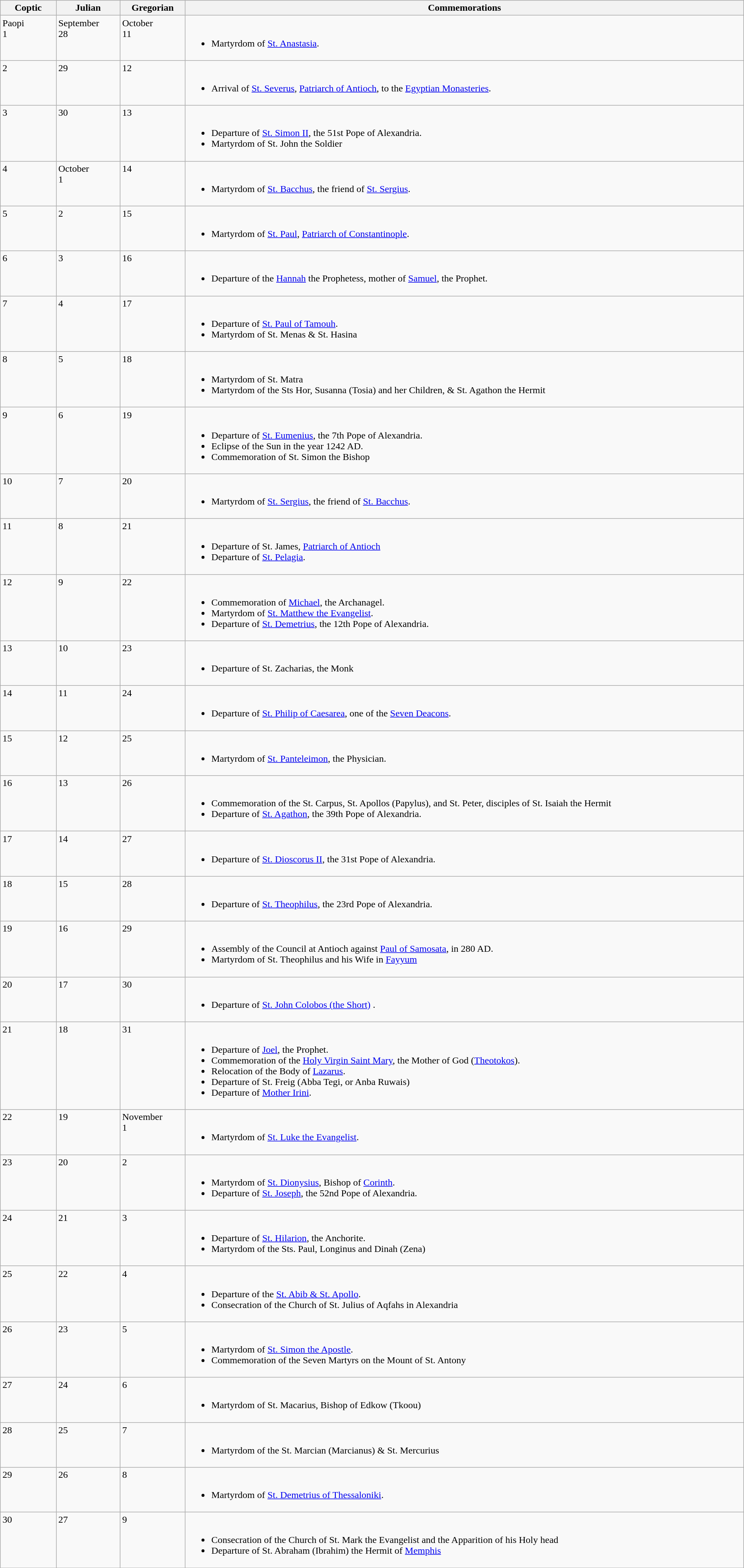<table class="wikitable">
<tr>
<th style="width:5%;">Coptic</th>
<th style="width:5%;">Julian</th>
<th style="width:5%;">Gregorian</th>
<th style="width:50%;">Commemorations</th>
</tr>
<tr valign="top">
<td>Paopi<br>1</td>
<td>September<br>28</td>
<td>October<br>11</td>
<td><br><ul><li>Martyrdom of <a href='#'>St. Anastasia</a>.</li></ul></td>
</tr>
<tr valign="top">
<td>2</td>
<td>29</td>
<td>12</td>
<td><br><ul><li>Arrival of <a href='#'>St. Severus</a>, <a href='#'>Patriarch of Antioch</a>, to the <a href='#'>Egyptian Monasteries</a>.</li></ul></td>
</tr>
<tr valign="top">
<td>3</td>
<td>30</td>
<td>13</td>
<td><br><ul><li>Departure of <a href='#'>St. Simon II</a>, the 51st Pope of Alexandria.</li><li>Martyrdom of St. John the Soldier</li></ul></td>
</tr>
<tr valign="top">
<td>4</td>
<td>October<br>1</td>
<td>14</td>
<td><br><ul><li>Martyrdom of <a href='#'>St. Bacchus</a>, the friend of <a href='#'>St. Sergius</a>.</li></ul></td>
</tr>
<tr valign="top">
<td>5</td>
<td>2</td>
<td>15</td>
<td><br><ul><li>Martyrdom of <a href='#'>St. Paul</a>, <a href='#'>Patriarch of Constantinople</a>.</li></ul></td>
</tr>
<tr valign="top">
<td>6</td>
<td>3</td>
<td>16</td>
<td><br><ul><li>Departure of the <a href='#'>Hannah</a> the Prophetess, mother of <a href='#'>Samuel</a>, the Prophet.</li></ul></td>
</tr>
<tr valign="top">
<td>7</td>
<td>4</td>
<td>17</td>
<td><br><ul><li>Departure of <a href='#'>St. Paul of Tamouh</a>.</li><li>Martyrdom of St. Menas & St. Hasina</li></ul></td>
</tr>
<tr valign="top">
<td>8</td>
<td>5</td>
<td>18</td>
<td><br><ul><li>Martyrdom of St. Matra</li><li>Martyrdom of the Sts Hor, Susanna (Tosia) and her Children, & St. Agathon the Hermit</li></ul></td>
</tr>
<tr valign="top">
<td>9</td>
<td>6</td>
<td>19</td>
<td><br><ul><li>Departure of <a href='#'>St. Eumenius</a>, the 7th Pope of Alexandria.</li><li>Eclipse of the Sun in the year 1242 AD.</li><li>Commemoration of St. Simon the Bishop</li></ul></td>
</tr>
<tr valign="top">
<td>10</td>
<td>7</td>
<td>20</td>
<td><br><ul><li>Martyrdom of <a href='#'>St. Sergius</a>, the friend of <a href='#'>St. Bacchus</a>.</li></ul></td>
</tr>
<tr valign="top">
<td>11</td>
<td>8</td>
<td>21</td>
<td><br><ul><li>Departure of St. James, <a href='#'>Patriarch of Antioch</a></li><li>Departure of <a href='#'>St. Pelagia</a>.</li></ul></td>
</tr>
<tr valign="top">
<td>12</td>
<td>9</td>
<td>22</td>
<td><br><ul><li>Commemoration of <a href='#'>Michael</a>, the Archanagel.</li><li>Martyrdom of <a href='#'>St. Matthew the Evangelist</a>.</li><li>Departure of <a href='#'>St. Demetrius</a>, the 12th Pope of Alexandria.</li></ul></td>
</tr>
<tr valign="top">
<td>13</td>
<td>10</td>
<td>23</td>
<td><br><ul><li>Departure of St. Zacharias, the Monk</li></ul></td>
</tr>
<tr valign="top">
<td>14</td>
<td>11</td>
<td>24</td>
<td><br><ul><li>Departure of <a href='#'>St. Philip of Caesarea</a>,  one of the <a href='#'>Seven Deacons</a>.</li></ul></td>
</tr>
<tr valign="top">
<td>15</td>
<td>12</td>
<td>25</td>
<td><br><ul><li>Martyrdom of <a href='#'>St. Panteleimon</a>, the Physician.</li></ul></td>
</tr>
<tr valign="top">
<td>16</td>
<td>13</td>
<td>26</td>
<td><br><ul><li>Commemoration of the St. Carpus, St. Apollos (Papylus), and St. Peter, disciples of St. Isaiah the Hermit</li><li>Departure of <a href='#'>St. Agathon</a>, the 39th Pope of Alexandria.</li></ul></td>
</tr>
<tr valign="top">
<td>17</td>
<td>14</td>
<td>27</td>
<td><br><ul><li>Departure of <a href='#'>St. Dioscorus II</a>, the 31st Pope of Alexandria.</li></ul></td>
</tr>
<tr valign="top">
<td>18</td>
<td>15</td>
<td>28</td>
<td><br><ul><li>Departure of <a href='#'>St. Theophilus</a>, the 23rd Pope of Alexandria.</li></ul></td>
</tr>
<tr valign="top">
<td>19</td>
<td>16</td>
<td>29</td>
<td><br><ul><li>Assembly of the Council at Antioch against <a href='#'>Paul of Samosata</a>, in 280 AD.</li><li>Martyrdom of St. Theophilus and his Wife in <a href='#'>Fayyum</a></li></ul></td>
</tr>
<tr valign="top">
<td>20</td>
<td>17</td>
<td>30</td>
<td><br><ul><li>Departure of <a href='#'>St. John Colobos (the Short)</a> .</li></ul></td>
</tr>
<tr valign="top">
<td>21</td>
<td>18</td>
<td>31</td>
<td><br><ul><li>Departure of <a href='#'>Joel</a>, the Prophet.</li><li>Commemoration of the <a href='#'>Holy Virgin Saint Mary</a>, the Mother of God (<a href='#'>Theotokos</a>).</li><li>Relocation of the Body of <a href='#'>Lazarus</a>.</li><li>Departure of St. Freig (Abba Tegi, or Anba Ruwais)</li><li>Departure of <a href='#'>Mother Irini</a>.</li></ul></td>
</tr>
<tr valign="top">
<td>22</td>
<td>19</td>
<td>November<br>1</td>
<td><br><ul><li>Martyrdom of <a href='#'>St. Luke the Evangelist</a>.</li></ul></td>
</tr>
<tr valign="top">
<td>23</td>
<td>20</td>
<td>2</td>
<td><br><ul><li>Martyrdom of <a href='#'>St. Dionysius</a>, Bishop of <a href='#'>Corinth</a>.</li><li>Departure of <a href='#'>St. Joseph</a>, the 52nd Pope of Alexandria.</li></ul></td>
</tr>
<tr valign="top">
<td>24</td>
<td>21</td>
<td>3</td>
<td><br><ul><li>Departure of <a href='#'>St. Hilarion</a>, the Anchorite.</li><li>Martyrdom of the Sts. Paul, Longinus and Dinah (Zena)</li></ul></td>
</tr>
<tr valign="top">
<td>25</td>
<td>22</td>
<td>4</td>
<td><br><ul><li>Departure of the <a href='#'>St. Abib & St. Apollo</a>.</li><li>Consecration of the Church of St. Julius of Aqfahs in Alexandria</li></ul></td>
</tr>
<tr valign="top">
<td>26</td>
<td>23</td>
<td>5</td>
<td><br><ul><li>Martyrdom of <a href='#'>St. Simon the Apostle</a>.</li><li>Commemoration of the Seven Martyrs on the Mount of St. Antony</li></ul></td>
</tr>
<tr valign="top">
<td>27</td>
<td>24</td>
<td>6</td>
<td><br><ul><li>Martyrdom of St. Macarius, Bishop of Edkow (Tkoou)</li></ul></td>
</tr>
<tr valign="top">
<td>28</td>
<td>25</td>
<td>7</td>
<td><br><ul><li>Martyrdom of the St. Marcian (Marcianus) & St. Mercurius</li></ul></td>
</tr>
<tr valign="top">
<td>29</td>
<td>26</td>
<td>8</td>
<td><br><ul><li>Martyrdom of <a href='#'>St. Demetrius of Thessaloniki</a>.</li></ul></td>
</tr>
<tr valign="top">
<td>30</td>
<td>27</td>
<td>9</td>
<td><br><ul><li>Consecration of the Church of St. Mark the Evangelist and the Apparition of his Holy head</li><li>Departure of St. Abraham (Ibrahim) the Hermit of <a href='#'>Memphis</a></li></ul></td>
</tr>
<tr valign="top">
</tr>
</table>
